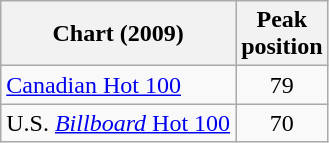<table class="wikitable sortable">
<tr>
<th>Chart (2009)</th>
<th>Peak<br>position</th>
</tr>
<tr>
<td><a href='#'>Canadian Hot 100</a></td>
<td align="center">79</td>
</tr>
<tr>
<td>U.S. <a href='#'><em>Billboard</em> Hot 100</a></td>
<td align="center">70</td>
</tr>
</table>
